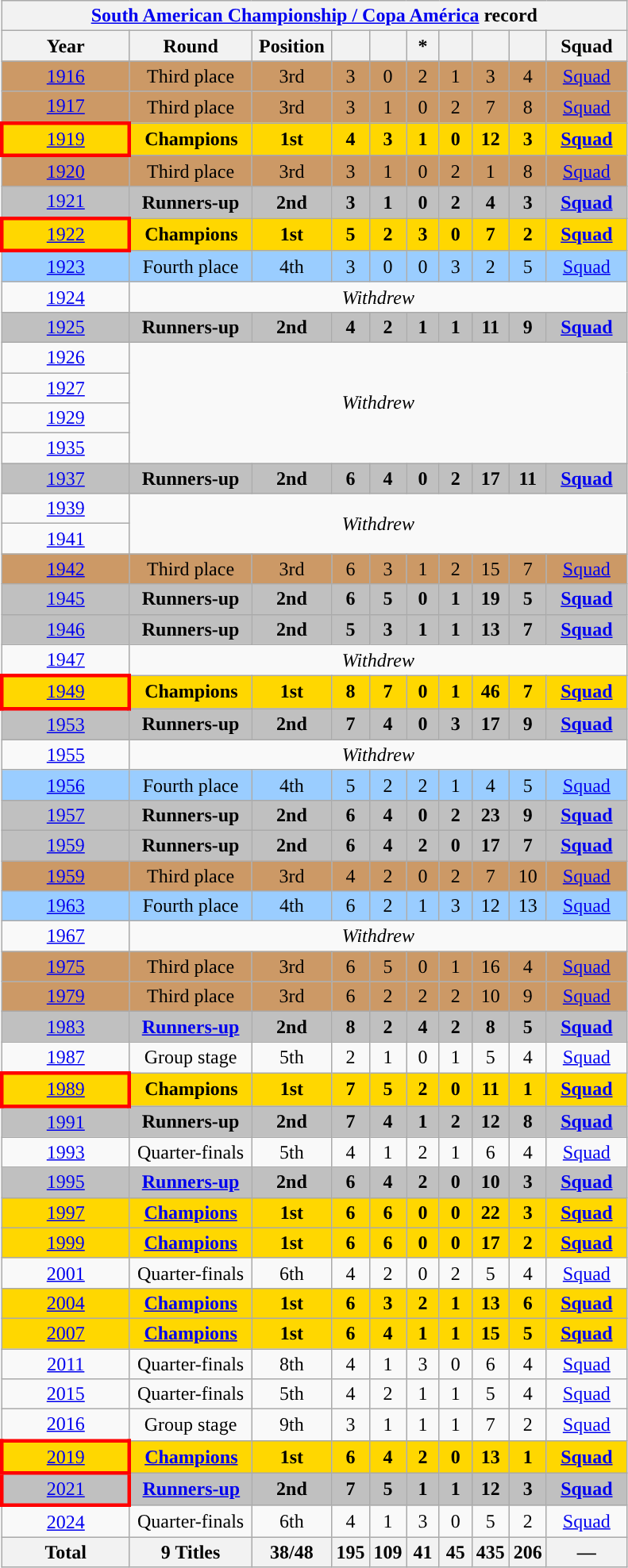<table class="wikitable" style="text-align:center">
<tr>
<th colspan=10><a href='#'>South American Championship / Copa América</a> record</th>
</tr>
<tr>
<th width=100>Year</th>
<th width=95>Round</th>
<th width=60>Position</th>
<th width=20></th>
<th width=20></th>
<th width=20>*</th>
<th width=20></th>
<th width=20></th>
<th width=20></th>
<th width=60>Squad</th>
</tr>
<tr style="background:#c96">
<td> <a href='#'>1916</a></td>
<td>Third place</td>
<td>3rd</td>
<td>3</td>
<td>0</td>
<td>2</td>
<td>1</td>
<td>3</td>
<td>4</td>
<td><a href='#'>Squad</a></td>
</tr>
<tr style="background:#c96">
<td> <a href='#'>1917</a></td>
<td>Third place</td>
<td>3rd</td>
<td>3</td>
<td>1</td>
<td>0</td>
<td>2</td>
<td>7</td>
<td>8</td>
<td><a href='#'>Squad</a></td>
</tr>
<tr style="background:gold">
<td style="border:3px solid red"> <a href='#'>1919</a></td>
<td><strong>Champions</strong></td>
<td><strong>1st</strong></td>
<td><strong>4</strong></td>
<td><strong>3</strong></td>
<td><strong>1</strong></td>
<td><strong>0</strong></td>
<td><strong>12</strong></td>
<td><strong>3</strong></td>
<td><strong><a href='#'>Squad</a></strong></td>
</tr>
<tr style="background:#c96">
<td> <a href='#'>1920</a></td>
<td>Third place</td>
<td>3rd</td>
<td>3</td>
<td>1</td>
<td>0</td>
<td>2</td>
<td>1</td>
<td>8</td>
<td><a href='#'>Squad</a></td>
</tr>
<tr style="background:silver">
<td> <a href='#'>1921</a></td>
<td><strong>Runners-up</strong></td>
<td><strong>2nd</strong></td>
<td><strong>3</strong></td>
<td><strong>1</strong></td>
<td><strong>0</strong></td>
<td><strong>2</strong></td>
<td><strong>4</strong></td>
<td><strong>3</strong></td>
<td><strong><a href='#'>Squad</a></strong></td>
</tr>
<tr style="background:gold">
<td style="border:3px solid red"> <a href='#'>1922</a></td>
<td><strong>Champions</strong></td>
<td><strong>1st</strong></td>
<td><strong>5</strong></td>
<td><strong>2</strong></td>
<td><strong>3</strong></td>
<td><strong>0</strong></td>
<td><strong>7</strong></td>
<td><strong>2</strong></td>
<td><strong><a href='#'>Squad</a></strong></td>
</tr>
<tr style="background:#9acdff">
<td> <a href='#'>1923</a></td>
<td>Fourth place</td>
<td>4th</td>
<td>3</td>
<td>0</td>
<td>0</td>
<td>3</td>
<td>2</td>
<td>5</td>
<td><a href='#'>Squad</a></td>
</tr>
<tr>
<td> <a href='#'>1924</a></td>
<td colspan=9><em>Withdrew</em></td>
</tr>
<tr style="background:silver">
<td> <a href='#'>1925</a></td>
<td><strong>Runners-up</strong></td>
<td><strong>2nd</strong></td>
<td><strong>4</strong></td>
<td><strong>2</strong></td>
<td><strong>1</strong></td>
<td><strong>1</strong></td>
<td><strong>11</strong></td>
<td><strong>9</strong></td>
<td><strong><a href='#'>Squad</a></strong></td>
</tr>
<tr>
<td> <a href='#'>1926</a></td>
<td colspan=9 rowspan=4><em>Withdrew</em></td>
</tr>
<tr>
<td> <a href='#'>1927</a></td>
</tr>
<tr>
<td> <a href='#'>1929</a></td>
</tr>
<tr>
<td> <a href='#'>1935</a></td>
</tr>
<tr style="background:silver">
<td> <a href='#'>1937</a></td>
<td><strong>Runners-up</strong></td>
<td><strong>2nd</strong></td>
<td><strong>6</strong></td>
<td><strong>4</strong></td>
<td><strong>0</strong></td>
<td><strong>2</strong></td>
<td><strong>17</strong></td>
<td><strong>11</strong></td>
<td><strong><a href='#'>Squad</a></strong></td>
</tr>
<tr>
<td> <a href='#'>1939</a></td>
<td colspan=9 rowspan=2><em>Withdrew</em></td>
</tr>
<tr>
<td> <a href='#'>1941</a></td>
</tr>
<tr style="background:#c96">
<td> <a href='#'>1942</a></td>
<td>Third place</td>
<td>3rd</td>
<td>6</td>
<td>3</td>
<td>1</td>
<td>2</td>
<td>15</td>
<td>7</td>
<td><a href='#'>Squad</a></td>
</tr>
<tr style="background:silver">
<td> <a href='#'>1945</a></td>
<td><strong>Runners-up</strong></td>
<td><strong>2nd</strong></td>
<td><strong>6</strong></td>
<td><strong>5</strong></td>
<td><strong>0</strong></td>
<td><strong>1</strong></td>
<td><strong>19</strong></td>
<td><strong>5</strong></td>
<td><strong><a href='#'>Squad</a></strong></td>
</tr>
<tr style="background:silver">
<td> <a href='#'>1946</a></td>
<td><strong>Runners-up</strong></td>
<td><strong>2nd</strong></td>
<td><strong>5</strong></td>
<td><strong>3</strong></td>
<td><strong>1</strong></td>
<td><strong>1</strong></td>
<td><strong>13</strong></td>
<td><strong>7</strong></td>
<td><strong><a href='#'>Squad</a></strong></td>
</tr>
<tr>
<td> <a href='#'>1947</a></td>
<td colspan=9><em>Withdrew</em></td>
</tr>
<tr style="background:gold">
<td style="border:3px solid red"> <a href='#'>1949</a></td>
<td><strong>Champions</strong></td>
<td><strong>1st</strong></td>
<td><strong>8</strong></td>
<td><strong>7</strong></td>
<td><strong>0</strong></td>
<td><strong>1</strong></td>
<td><strong>46</strong></td>
<td><strong>7</strong></td>
<td><strong><a href='#'>Squad</a></strong></td>
</tr>
<tr style="background:silver">
<td> <a href='#'>1953</a></td>
<td><strong>Runners-up</strong></td>
<td><strong>2nd</strong></td>
<td><strong>7</strong></td>
<td><strong>4</strong></td>
<td><strong>0</strong></td>
<td><strong>3</strong></td>
<td><strong>17</strong></td>
<td><strong>9</strong></td>
<td><strong><a href='#'>Squad</a></strong></td>
</tr>
<tr>
<td> <a href='#'>1955</a></td>
<td colspan=9><em>Withdrew</em></td>
</tr>
<tr style="background:#9acdff">
<td> <a href='#'>1956</a></td>
<td>Fourth place</td>
<td>4th</td>
<td>5</td>
<td>2</td>
<td>2</td>
<td>1</td>
<td>4</td>
<td>5</td>
<td><a href='#'>Squad</a></td>
</tr>
<tr style="background:silver">
<td> <a href='#'>1957</a></td>
<td><strong>Runners-up</strong></td>
<td><strong>2nd</strong></td>
<td><strong>6</strong></td>
<td><strong>4</strong></td>
<td><strong>0</strong></td>
<td><strong>2</strong></td>
<td><strong>23</strong></td>
<td><strong>9</strong></td>
<td><strong><a href='#'>Squad</a></strong></td>
</tr>
<tr style="background:silver">
<td> <a href='#'>1959</a></td>
<td><strong>Runners-up</strong></td>
<td><strong>2nd</strong></td>
<td><strong>6</strong></td>
<td><strong>4</strong></td>
<td><strong>2</strong></td>
<td><strong>0</strong></td>
<td><strong>17</strong></td>
<td><strong>7</strong></td>
<td><strong><a href='#'>Squad</a></strong></td>
</tr>
<tr style="background:#c96">
<td> <a href='#'>1959</a></td>
<td>Third place</td>
<td>3rd</td>
<td>4</td>
<td>2</td>
<td>0</td>
<td>2</td>
<td>7</td>
<td>10</td>
<td><a href='#'>Squad</a></td>
</tr>
<tr style="background:#9acdff">
<td> <a href='#'>1963</a></td>
<td>Fourth place</td>
<td>4th</td>
<td>6</td>
<td>2</td>
<td>1</td>
<td>3</td>
<td>12</td>
<td>13</td>
<td><a href='#'>Squad</a></td>
</tr>
<tr>
<td> <a href='#'>1967</a></td>
<td colspan=9><em>Withdrew</em></td>
</tr>
<tr style="background:#c96">
<td><a href='#'>1975</a></td>
<td>Third place</td>
<td>3rd</td>
<td>6</td>
<td>5</td>
<td>0</td>
<td>1</td>
<td>16</td>
<td>4</td>
<td><a href='#'>Squad</a></td>
</tr>
<tr style="background:#c96">
<td><a href='#'>1979</a></td>
<td>Third place</td>
<td>3rd</td>
<td>6</td>
<td>2</td>
<td>2</td>
<td>2</td>
<td>10</td>
<td>9</td>
<td><a href='#'>Squad</a></td>
</tr>
<tr style="background:silver">
<td><a href='#'>1983</a></td>
<td><strong><a href='#'>Runners-up</a></strong></td>
<td><strong>2nd</strong></td>
<td><strong>8</strong></td>
<td><strong>2</strong></td>
<td><strong>4</strong></td>
<td><strong>2</strong></td>
<td><strong>8</strong></td>
<td><strong>5</strong></td>
<td><strong><a href='#'>Squad</a></strong></td>
</tr>
<tr>
<td> <a href='#'>1987</a></td>
<td>Group stage</td>
<td>5th</td>
<td>2</td>
<td>1</td>
<td>0</td>
<td>1</td>
<td>5</td>
<td>4</td>
<td><a href='#'>Squad</a></td>
</tr>
<tr style="background:gold">
<td style="border:3px solid red"> <a href='#'>1989</a></td>
<td><strong>Champions</strong></td>
<td><strong>1st</strong></td>
<td><strong>7</strong></td>
<td><strong>5</strong></td>
<td><strong>2</strong></td>
<td><strong>0</strong></td>
<td><strong>11</strong></td>
<td><strong>1</strong></td>
<td><strong><a href='#'>Squad</a></strong></td>
</tr>
<tr style="background:silver">
<td> <a href='#'>1991</a></td>
<td><strong>Runners-up</strong></td>
<td><strong>2nd</strong></td>
<td><strong>7</strong></td>
<td><strong> 4</strong></td>
<td><strong>1</strong></td>
<td><strong>2</strong></td>
<td><strong>12</strong></td>
<td><strong>8</strong></td>
<td><strong><a href='#'>Squad</a></strong></td>
</tr>
<tr>
<td> <a href='#'>1993</a></td>
<td>Quarter-finals</td>
<td>5th</td>
<td>4</td>
<td>1</td>
<td>2</td>
<td>1</td>
<td>6</td>
<td>4</td>
<td><a href='#'>Squad</a></td>
</tr>
<tr style="background:silver">
<td> <a href='#'>1995</a></td>
<td><strong><a href='#'>Runners-up</a></strong></td>
<td><strong>2nd</strong></td>
<td><strong>6</strong></td>
<td><strong>4</strong></td>
<td><strong>2</strong></td>
<td><strong>0</strong></td>
<td><strong>10</strong></td>
<td><strong>3</strong></td>
<td><strong><a href='#'>Squad</a></strong></td>
</tr>
<tr style="background:gold">
<td> <a href='#'>1997</a></td>
<td><strong><a href='#'>Champions</a></strong></td>
<td><strong>1st</strong></td>
<td><strong>6</strong></td>
<td><strong>6</strong></td>
<td><strong>0</strong></td>
<td><strong>0</strong></td>
<td><strong>22</strong></td>
<td><strong>3</strong></td>
<td><strong><a href='#'>Squad</a></strong></td>
</tr>
<tr style="background:gold">
<td> <a href='#'>1999</a></td>
<td><strong><a href='#'>Champions</a></strong></td>
<td><strong>1st</strong></td>
<td><strong>6</strong></td>
<td><strong>6</strong></td>
<td><strong>0</strong></td>
<td><strong>0</strong></td>
<td><strong>17</strong></td>
<td><strong>2</strong></td>
<td><strong><a href='#'>Squad</a></strong></td>
</tr>
<tr>
<td> <a href='#'>2001</a></td>
<td>Quarter-finals</td>
<td>6th</td>
<td>4</td>
<td>2</td>
<td>0</td>
<td>2</td>
<td>5</td>
<td>4</td>
<td><a href='#'>Squad</a></td>
</tr>
<tr style="background:gold">
<td> <a href='#'>2004</a></td>
<td><strong><a href='#'>Champions</a></strong></td>
<td><strong>1st</strong></td>
<td><strong>6</strong></td>
<td><strong>3</strong></td>
<td><strong>2</strong></td>
<td><strong>1</strong></td>
<td><strong>13</strong></td>
<td><strong>6</strong></td>
<td><strong><a href='#'>Squad</a></strong></td>
</tr>
<tr style="background:gold">
<td> <a href='#'>2007</a></td>
<td><strong><a href='#'>Champions</a></strong></td>
<td><strong>1st</strong></td>
<td><strong>6</strong></td>
<td><strong>4</strong></td>
<td><strong>1</strong></td>
<td><strong>1</strong></td>
<td><strong>15</strong></td>
<td><strong>5</strong></td>
<td><strong><a href='#'>Squad</a></strong></td>
</tr>
<tr>
<td> <a href='#'>2011</a></td>
<td>Quarter-finals</td>
<td>8th</td>
<td>4</td>
<td>1</td>
<td>3</td>
<td>0</td>
<td>6</td>
<td>4</td>
<td><a href='#'>Squad</a></td>
</tr>
<tr>
<td> <a href='#'>2015</a></td>
<td>Quarter-finals</td>
<td>5th</td>
<td>4</td>
<td>2</td>
<td>1</td>
<td>1</td>
<td>5</td>
<td>4</td>
<td><a href='#'>Squad</a></td>
</tr>
<tr>
<td> <a href='#'>2016</a></td>
<td>Group stage</td>
<td>9th</td>
<td>3</td>
<td>1</td>
<td>1</td>
<td>1</td>
<td>7</td>
<td>2</td>
<td><a href='#'>Squad</a></td>
</tr>
<tr style="background:gold">
<td style="border:3px solid red"> <a href='#'>2019</a></td>
<td><strong><a href='#'>Champions</a></strong></td>
<td><strong>1st</strong></td>
<td><strong>6</strong></td>
<td><strong>4</strong></td>
<td><strong>2</strong></td>
<td><strong>0</strong></td>
<td><strong>13</strong></td>
<td><strong>1</strong></td>
<td><strong><a href='#'>Squad</a></strong></td>
</tr>
<tr style="background:silver">
<td style="border:3px solid red"> <a href='#'>2021</a></td>
<td><strong><a href='#'>Runners-up</a></strong></td>
<td><strong>2nd</strong></td>
<td><strong>7</strong></td>
<td><strong>5</strong></td>
<td><strong>1</strong></td>
<td><strong>1</strong></td>
<td><strong>12</strong></td>
<td><strong>3</strong></td>
<td><strong><a href='#'>Squad</a></strong></td>
</tr>
<tr>
<td> <a href='#'>2024</a></td>
<td>Quarter-finals</td>
<td>6th</td>
<td>4</td>
<td>1</td>
<td>3</td>
<td>0</td>
<td>5</td>
<td>2</td>
<td><a href='#'>Squad</a></td>
</tr>
<tr>
<th>Total</th>
<th>9 Titles</th>
<th>38/48</th>
<th>195</th>
<th>109</th>
<th>41</th>
<th>45</th>
<th>435</th>
<th>206</th>
<th>—</th>
</tr>
</table>
